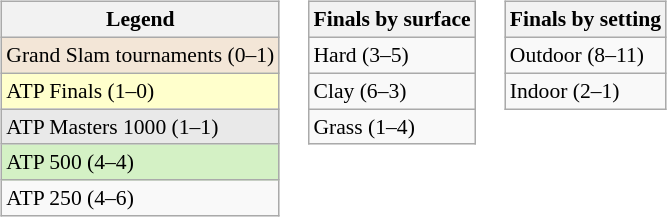<table>
<tr valign=top>
<td><br><table class=wikitable style=font-size:90%>
<tr>
<th>Legend</th>
</tr>
<tr style=background:#f3e6d7>
<td>Grand Slam tournaments (0–1)</td>
</tr>
<tr style=background:#ffffcc>
<td>ATP Finals (1–0)</td>
</tr>
<tr style=background:#e9e9e9>
<td>ATP Masters 1000 (1–1)</td>
</tr>
<tr style=background:#d4f1c5>
<td>ATP 500 (4–4)</td>
</tr>
<tr>
<td>ATP 250 (4–6)</td>
</tr>
</table>
</td>
<td><br><table class=wikitable style=font-size:90%>
<tr>
<th>Finals by surface</th>
</tr>
<tr>
<td>Hard (3–5)</td>
</tr>
<tr>
<td>Clay (6–3)</td>
</tr>
<tr>
<td>Grass (1–4)</td>
</tr>
</table>
</td>
<td><br><table class=wikitable style=font-size:90%>
<tr>
<th>Finals by setting</th>
</tr>
<tr>
<td>Outdoor (8–11)</td>
</tr>
<tr>
<td>Indoor (2–1)</td>
</tr>
</table>
</td>
</tr>
</table>
